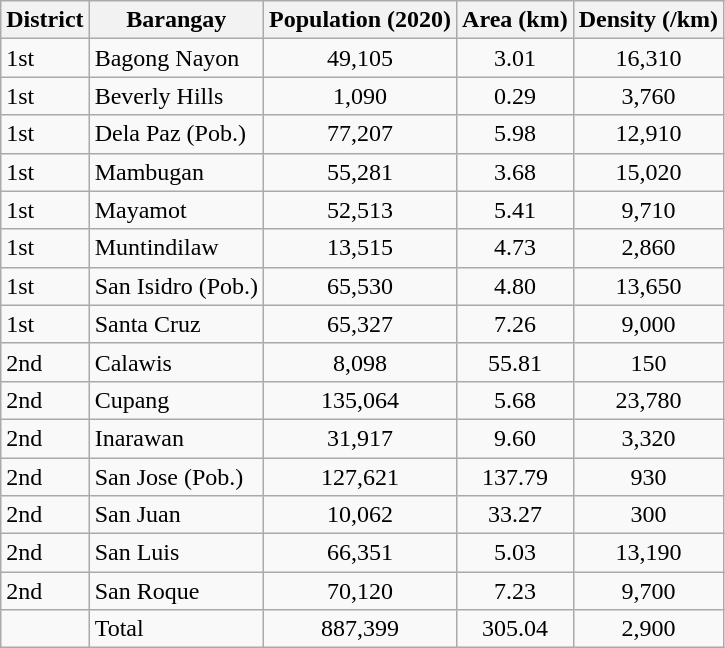<table class="wikitable sortable">
<tr>
<th>District</th>
<th>Barangay</th>
<th>Population (2020)</th>
<th>Area (km)</th>
<th>Density (/km)</th>
</tr>
<tr>
<td>1st</td>
<td>Bagong Nayon</td>
<td align=center>49,105</td>
<td align=center>3.01</td>
<td align=center>16,310</td>
</tr>
<tr>
<td>1st</td>
<td>Beverly Hills</td>
<td align=center>1,090</td>
<td align=center>0.29</td>
<td align=center>3,760</td>
</tr>
<tr>
<td>1st</td>
<td>Dela Paz (Pob.)</td>
<td align=center>77,207</td>
<td align=center>5.98</td>
<td align=center>12,910</td>
</tr>
<tr>
<td>1st</td>
<td>Mambugan</td>
<td align=center>55,281</td>
<td align=center>3.68</td>
<td align=center>15,020</td>
</tr>
<tr>
<td>1st</td>
<td>Mayamot</td>
<td align=center>52,513</td>
<td align=center>5.41</td>
<td align=center>9,710</td>
</tr>
<tr>
<td>1st</td>
<td>Muntindilaw</td>
<td align=center>13,515</td>
<td align=center>4.73</td>
<td align=center>2,860</td>
</tr>
<tr>
<td>1st</td>
<td>San Isidro (Pob.)</td>
<td align=center>65,530</td>
<td align=center>4.80</td>
<td align=center>13,650</td>
</tr>
<tr>
<td>1st</td>
<td>Santa Cruz</td>
<td align=center>65,327</td>
<td align=center>7.26</td>
<td align=center>9,000</td>
</tr>
<tr>
<td>2nd</td>
<td>Calawis</td>
<td align=center>8,098</td>
<td align=center>55.81</td>
<td align=center>150</td>
</tr>
<tr>
<td>2nd</td>
<td>Cupang</td>
<td align=center>135,064</td>
<td align=center>5.68</td>
<td align=center>23,780</td>
</tr>
<tr>
<td>2nd</td>
<td>Inarawan</td>
<td align=center>31,917</td>
<td align=center>9.60</td>
<td align=center>3,320</td>
</tr>
<tr>
<td>2nd</td>
<td>San Jose (Pob.)</td>
<td align=center>127,621</td>
<td align=center>137.79</td>
<td align=center>930</td>
</tr>
<tr>
<td>2nd</td>
<td>San Juan</td>
<td align=center>10,062</td>
<td align=center>33.27</td>
<td align=center>300</td>
</tr>
<tr>
<td>2nd</td>
<td>San Luis</td>
<td align=center>66,351</td>
<td align=center>5.03</td>
<td align=center>13,190</td>
</tr>
<tr>
<td>2nd</td>
<td>San Roque</td>
<td align=center>70,120</td>
<td align=center>7.23</td>
<td align=center>9,700</td>
</tr>
<tr>
<td></td>
<td>Total</td>
<td align=center>887,399</td>
<td align=center>305.04</td>
<td align=center>2,900</td>
</tr>
</table>
